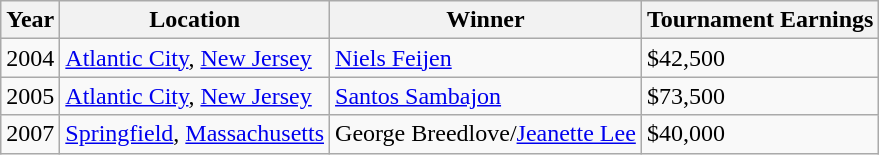<table class="wikitable">
<tr>
<th>Year</th>
<th>Location</th>
<th>Winner</th>
<th>Tournament Earnings</th>
</tr>
<tr>
<td>2004</td>
<td><a href='#'>Atlantic City</a>, <a href='#'>New Jersey</a></td>
<td><a href='#'>Niels Feijen</a></td>
<td>$42,500</td>
</tr>
<tr>
<td>2005</td>
<td><a href='#'>Atlantic City</a>, <a href='#'>New Jersey</a></td>
<td><a href='#'>Santos Sambajon</a></td>
<td>$73,500</td>
</tr>
<tr>
<td>2007</td>
<td><a href='#'>Springfield</a>, <a href='#'>Massachusetts</a></td>
<td>George Breedlove/<a href='#'>Jeanette Lee</a></td>
<td>$40,000</td>
</tr>
</table>
